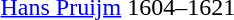<table>
<tr>
<td><a href='#'>Hans Pruijm</a></td>
<td>1604–1621</td>
</tr>
<tr>
</tr>
</table>
